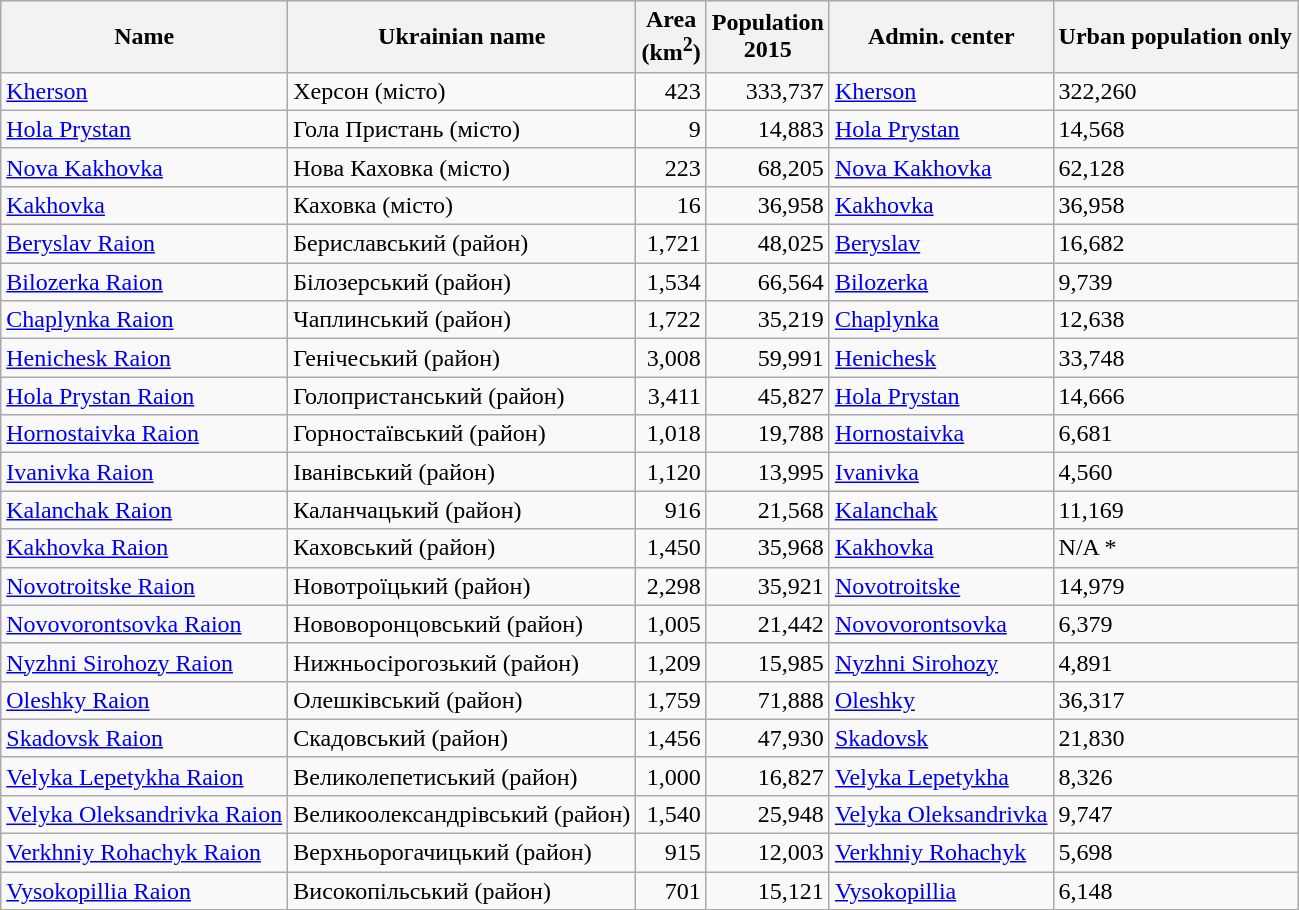<table class="sortable wikitable">
<tr>
<th>Name</th>
<th>Ukrainian name</th>
<th>Area <br>(km<sup>2</sup>)</th>
<th>Population<br>2015</th>
<th>Admin. center</th>
<th>Urban population only</th>
</tr>
<tr>
<td><a href='#'>Kherson</a></td>
<td>Херсон (місто)</td>
<td align="right">423</td>
<td align="right">333,737</td>
<td><a href='#'>Kherson</a></td>
<td>322,260</td>
</tr>
<tr>
<td><a href='#'>Hola Prystan</a></td>
<td>Гола Пристань (місто)</td>
<td align="right">9</td>
<td align="right">14,883</td>
<td><a href='#'>Hola Prystan</a></td>
<td>14,568</td>
</tr>
<tr>
<td><a href='#'>Nova Kakhovka</a></td>
<td>Нова Каховкa (місто)</td>
<td align="right">223</td>
<td align="right">68,205</td>
<td><a href='#'>Nova Kakhovka</a></td>
<td>62,128</td>
</tr>
<tr>
<td><a href='#'>Kakhovka</a></td>
<td>Каховкa (місто)</td>
<td align="right">16</td>
<td align="right">36,958</td>
<td><a href='#'>Kakhovka</a></td>
<td>36,958</td>
</tr>
<tr>
<td><a href='#'>Beryslav Raion</a></td>
<td>Бериславський (район)</td>
<td align="right">1,721</td>
<td align="right">48,025</td>
<td><a href='#'>Beryslav</a></td>
<td>16,682</td>
</tr>
<tr>
<td><a href='#'>Bilozerka Raion</a></td>
<td>Білозерський (район)</td>
<td align="right">1,534</td>
<td align="right">66,564</td>
<td><a href='#'>Bilozerka</a></td>
<td>9,739</td>
</tr>
<tr>
<td><a href='#'>Chaplynka Raion</a></td>
<td>Чаплинський (район)</td>
<td align="right">1,722</td>
<td align="right">35,219</td>
<td><a href='#'>Chaplynka</a></td>
<td>12,638</td>
</tr>
<tr>
<td><a href='#'>Henichesk Raion</a></td>
<td>Генічеський (район)</td>
<td align="right">3,008</td>
<td align="right">59,991</td>
<td><a href='#'>Henichesk</a></td>
<td>33,748</td>
</tr>
<tr>
<td><a href='#'>Hola Prystan Raion</a></td>
<td>Голопристанський (район)</td>
<td align="right">3,411</td>
<td align="right">45,827</td>
<td><a href='#'>Hola Prystan</a></td>
<td>14,666</td>
</tr>
<tr>
<td><a href='#'>Hornostaivka Raion</a></td>
<td>Горностаївський (район)</td>
<td align="right">1,018</td>
<td align="right">19,788</td>
<td><a href='#'>Hornostaivka</a></td>
<td>6,681</td>
</tr>
<tr>
<td><a href='#'>Ivanivka Raion</a></td>
<td>Іванівський (район)</td>
<td align="right">1,120</td>
<td align="right">13,995</td>
<td><a href='#'>Ivanivka</a></td>
<td>4,560</td>
</tr>
<tr>
<td><a href='#'>Kalanchak Raion</a></td>
<td>Каланчацький (район)</td>
<td align="right">916</td>
<td align="right">21,568</td>
<td><a href='#'>Kalanchak</a></td>
<td>11,169</td>
</tr>
<tr>
<td><a href='#'>Kakhovka Raion</a></td>
<td>Каховський (район)</td>
<td align="right">1,450</td>
<td align="right">35,968</td>
<td><a href='#'>Kakhovka</a></td>
<td>N/A *</td>
</tr>
<tr>
<td><a href='#'>Novotroitske Raion</a></td>
<td>Новотроїцький (район)</td>
<td align="right">2,298</td>
<td align="right">35,921</td>
<td><a href='#'>Novotroitske</a></td>
<td>14,979</td>
</tr>
<tr>
<td><a href='#'>Novovorontsovka Raion</a></td>
<td>Нововоронцовський (район)</td>
<td align="right">1,005</td>
<td align="right">21,442</td>
<td><a href='#'>Novovorontsovka</a></td>
<td>6,379</td>
</tr>
<tr>
<td><a href='#'>Nyzhni Sirohozy Raion</a></td>
<td>Нижньосірогозький (район)</td>
<td align="right">1,209</td>
<td align="right">15,985</td>
<td><a href='#'>Nyzhni Sirohozy</a></td>
<td>4,891</td>
</tr>
<tr>
<td><a href='#'>Oleshky Raion</a></td>
<td>Олешківський (район)</td>
<td align="right">1,759</td>
<td align="right">71,888</td>
<td><a href='#'>Oleshky</a></td>
<td>36,317</td>
</tr>
<tr>
<td><a href='#'>Skadovsk Raion</a></td>
<td>Скадовський (район)</td>
<td align="right">1,456</td>
<td align="right">47,930</td>
<td><a href='#'>Skadovsk</a></td>
<td>21,830</td>
</tr>
<tr>
<td><a href='#'>Velyka Lepetykha Raion</a></td>
<td>Великолепетиський (район)</td>
<td align="right">1,000</td>
<td align="right">16,827</td>
<td><a href='#'>Velyka Lepetykha</a></td>
<td>8,326</td>
</tr>
<tr>
<td><a href='#'>Velyka Oleksandrivka Raion</a></td>
<td>Великоолександрівський (район)</td>
<td align="right">1,540</td>
<td align="right">25,948</td>
<td><a href='#'>Velyka Oleksandrivka</a></td>
<td>9,747</td>
</tr>
<tr>
<td><a href='#'>Verkhniy Rohachyk Raion</a></td>
<td>Верхньорогачицький (район)</td>
<td align="right">915</td>
<td align="right">12,003</td>
<td><a href='#'>Verkhniy Rohachyk</a></td>
<td>5,698</td>
</tr>
<tr>
<td><a href='#'>Vysokopillia Raion</a></td>
<td>Високопільський (район)</td>
<td align="right">701</td>
<td align="right">15,121</td>
<td><a href='#'>Vysokopillia</a></td>
<td>6,148</td>
</tr>
</table>
